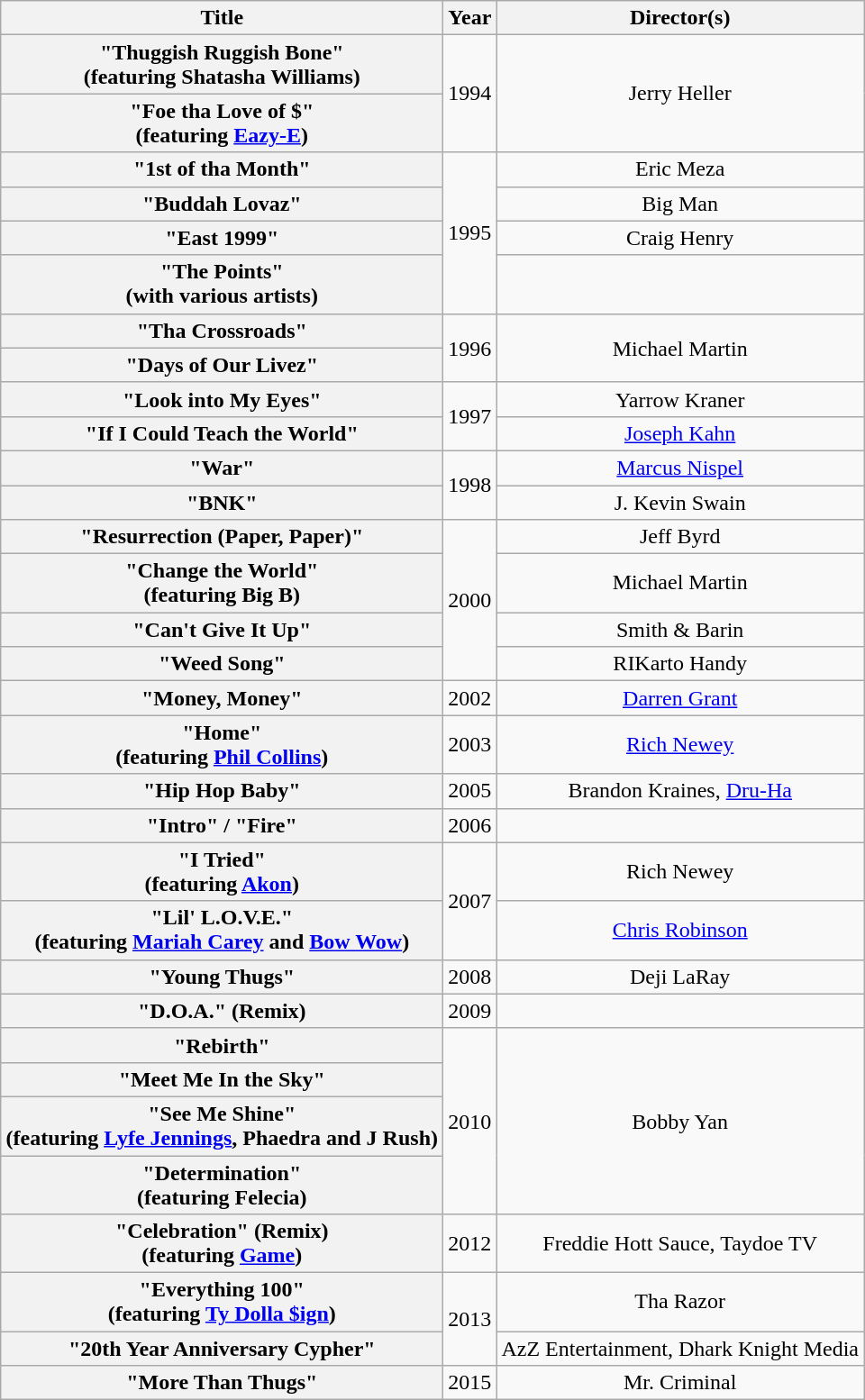<table class="wikitable plainrowheaders" style="text-align:center;">
<tr>
<th scope="col" style="width:20em;">Title</th>
<th scope="col">Year</th>
<th scope="col">Director(s)</th>
</tr>
<tr>
<th scope="row">"Thuggish Ruggish Bone"<br><span>(featuring Shatasha Williams)</span></th>
<td rowspan="2">1994</td>
<td rowspan="2">Jerry Heller</td>
</tr>
<tr>
<th scope="row">"Foe tha Love of $"<br><span>(featuring <a href='#'>Eazy-E</a>)</span></th>
</tr>
<tr>
<th scope="row">"1st of tha Month"</th>
<td rowspan="4">1995</td>
<td>Eric Meza</td>
</tr>
<tr>
<th scope="row">"Buddah Lovaz"</th>
<td>Big Man</td>
</tr>
<tr>
<th scope="row">"East 1999"</th>
<td>Craig Henry</td>
</tr>
<tr>
<th scope="row">"The Points"<br><span>(with various artists)</span></th>
<td></td>
</tr>
<tr>
<th scope="row">"Tha Crossroads"</th>
<td rowspan="2">1996</td>
<td rowspan="2">Michael Martin</td>
</tr>
<tr>
<th scope="row">"Days of Our Livez"</th>
</tr>
<tr>
<th scope="row">"Look into My Eyes"</th>
<td rowspan="2">1997</td>
<td>Yarrow Kraner</td>
</tr>
<tr>
<th scope="row">"If I Could Teach the World"</th>
<td><a href='#'>Joseph Kahn</a></td>
</tr>
<tr>
<th scope="row">"War"</th>
<td rowspan="2">1998</td>
<td><a href='#'>Marcus Nispel</a></td>
</tr>
<tr>
<th scope="row">"BNK"</th>
<td>J. Kevin Swain</td>
</tr>
<tr>
<th scope="row">"Resurrection (Paper, Paper)"</th>
<td rowspan="4">2000</td>
<td>Jeff Byrd</td>
</tr>
<tr>
<th scope="row">"Change the World"<br><span>(featuring Big B)</span></th>
<td>Michael Martin</td>
</tr>
<tr>
<th scope="row">"Can't Give It Up"</th>
<td>Smith & Barin</td>
</tr>
<tr>
<th scope="row">"Weed Song"</th>
<td>RIKarto Handy</td>
</tr>
<tr>
<th scope="row">"Money, Money"</th>
<td>2002</td>
<td><a href='#'>Darren Grant</a></td>
</tr>
<tr>
<th scope="row">"Home"<br><span>(featuring <a href='#'>Phil Collins</a>)</span></th>
<td>2003</td>
<td><a href='#'>Rich Newey</a></td>
</tr>
<tr>
<th scope="row">"Hip Hop Baby"</th>
<td>2005</td>
<td>Brandon Kraines, <a href='#'>Dru-Ha</a></td>
</tr>
<tr>
<th scope="row">"Intro" / "Fire"</th>
<td>2006</td>
<td></td>
</tr>
<tr>
<th scope="row">"I Tried"<br><span>(featuring <a href='#'>Akon</a>)</span></th>
<td rowspan="2">2007</td>
<td>Rich Newey</td>
</tr>
<tr>
<th scope="row">"Lil' L.O.V.E."<br><span>(featuring <a href='#'>Mariah Carey</a> and <a href='#'>Bow Wow</a>)</span></th>
<td><a href='#'>Chris Robinson</a></td>
</tr>
<tr>
<th scope="row">"Young Thugs"</th>
<td>2008</td>
<td>Deji LaRay</td>
</tr>
<tr>
<th scope="row">"D.O.A." (Remix)</th>
<td>2009</td>
<td></td>
</tr>
<tr>
<th scope="row">"Rebirth"</th>
<td rowspan="4">2010</td>
<td rowspan="4">Bobby Yan</td>
</tr>
<tr>
<th scope="row">"Meet Me In the Sky"</th>
</tr>
<tr>
<th scope="row">"See Me Shine"<br><span>(featuring <a href='#'>Lyfe Jennings</a>, Phaedra and J Rush)</span></th>
</tr>
<tr>
<th scope="row">"Determination"<br><span>(featuring Felecia)</span></th>
</tr>
<tr>
<th scope="row">"Celebration" (Remix)<br><span>(featuring <a href='#'>Game</a>)</span></th>
<td>2012</td>
<td>Freddie Hott Sauce, Taydoe TV</td>
</tr>
<tr>
<th scope="row">"Everything 100"<br><span>(featuring <a href='#'>Ty Dolla $ign</a>)</span></th>
<td rowspan="2">2013</td>
<td>Tha Razor</td>
</tr>
<tr>
<th scope="row">"20th Year Anniversary Cypher"</th>
<td>AzZ Entertainment, Dhark Knight Media</td>
</tr>
<tr>
<th scope="row">"More Than Thugs"</th>
<td>2015</td>
<td>Mr. Criminal</td>
</tr>
</table>
